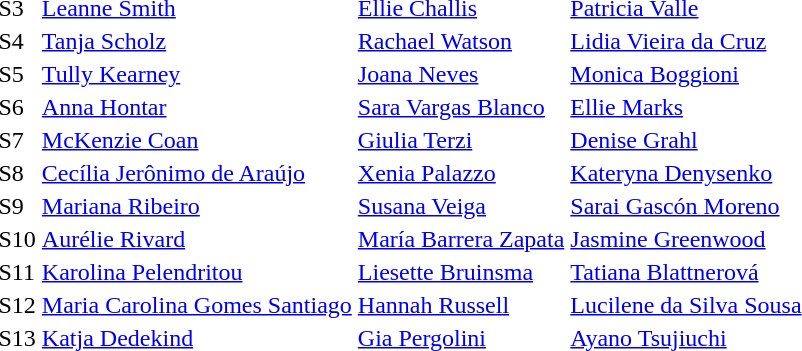<table>
<tr>
<td>S3</td>
<td><a href='#'>Leanne Smith</a><br></td>
<td><a href='#'>Ellie Challis</a><br></td>
<td><a href='#'>Patricia Valle</a><br></td>
</tr>
<tr>
<td>S4</td>
<td><a href='#'>Tanja Scholz</a><br></td>
<td><a href='#'>Rachael Watson</a><br></td>
<td><a href='#'>Lidia Vieira da Cruz</a><br></td>
</tr>
<tr>
<td>S5</td>
<td><a href='#'>Tully Kearney</a><br></td>
<td><a href='#'>Joana Neves</a><br></td>
<td><a href='#'>Monica Boggioni</a><br></td>
</tr>
<tr>
<td>S6</td>
<td><a href='#'>Anna Hontar</a><br></td>
<td><a href='#'>Sara Vargas Blanco</a><br></td>
<td><a href='#'>Ellie Marks</a><br></td>
</tr>
<tr>
<td>S7</td>
<td><a href='#'>McKenzie Coan</a><br></td>
<td><a href='#'>Giulia Terzi</a><br></td>
<td><a href='#'>Denise Grahl</a><br></td>
</tr>
<tr>
<td>S8</td>
<td><a href='#'>Cecília Jerônimo de Araújo</a><br></td>
<td><a href='#'>Xenia Palazzo</a><br></td>
<td><a href='#'>Kateryna Denysenko</a><br></td>
</tr>
<tr>
<td>S9</td>
<td><a href='#'>Mariana Ribeiro</a><br></td>
<td><a href='#'>Susana Veiga</a><br></td>
<td><a href='#'>Sarai Gascón Moreno</a><br></td>
</tr>
<tr>
<td>S10</td>
<td><a href='#'>Aurélie Rivard</a><br></td>
<td><a href='#'>María Barrera Zapata</a><br></td>
<td><a href='#'>Jasmine Greenwood</a><br></td>
</tr>
<tr>
<td>S11</td>
<td><a href='#'>Karolina Pelendritou</a><br></td>
<td><a href='#'>Liesette Bruinsma</a><br></td>
<td><a href='#'>Tatiana Blattnerová</a><br></td>
</tr>
<tr>
<td>S12</td>
<td><a href='#'>Maria Carolina Gomes Santiago</a><br></td>
<td><a href='#'>Hannah Russell</a><br></td>
<td><a href='#'>Lucilene da Silva Sousa</a><br></td>
</tr>
<tr>
<td>S13</td>
<td><a href='#'>Katja Dedekind</a><br></td>
<td><a href='#'>Gia Pergolini</a><br></td>
<td><a href='#'>Ayano Tsujiuchi</a><br></td>
</tr>
</table>
